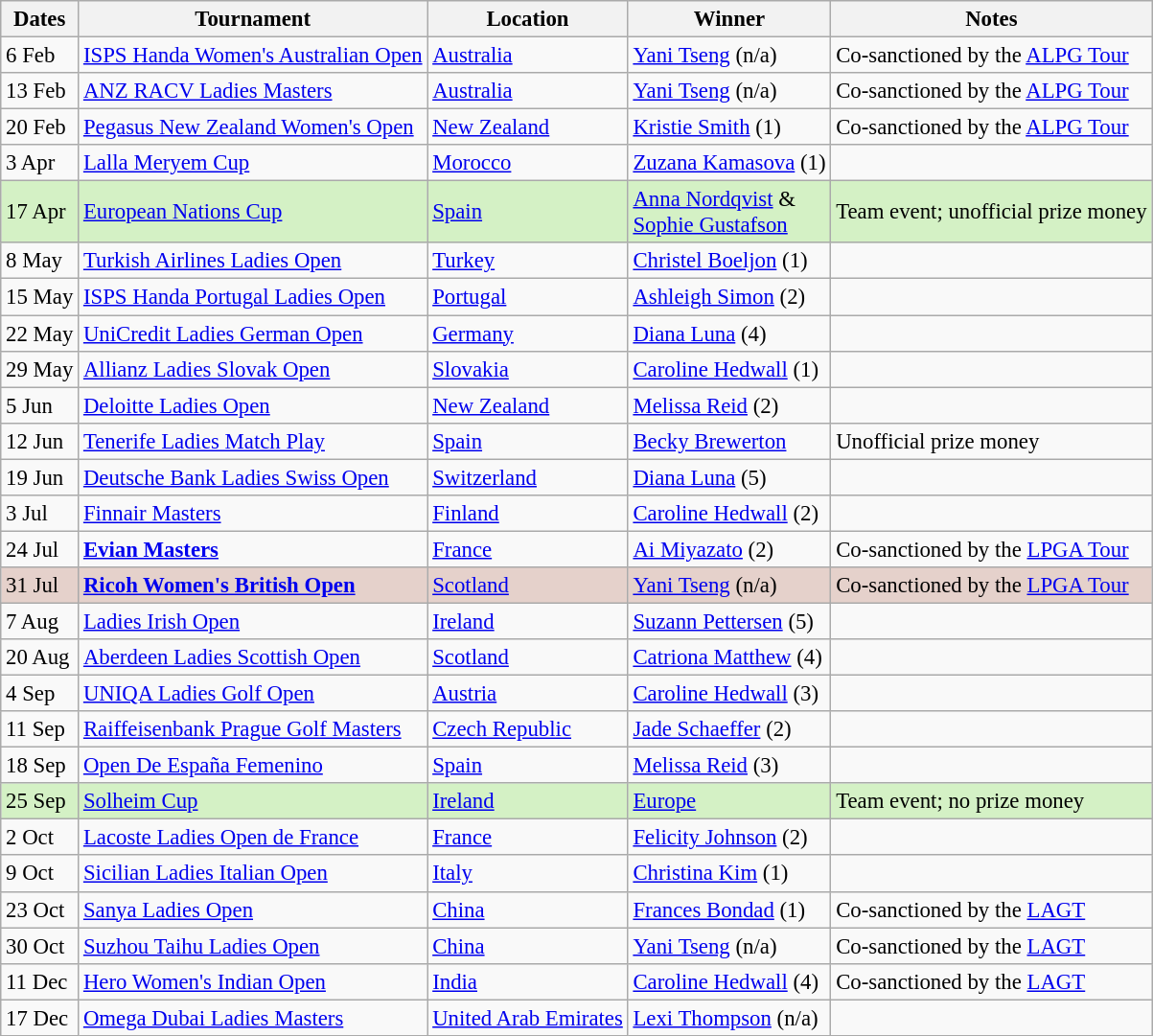<table class="wikitable sortable" style="font-size:95%">
<tr>
<th>Dates</th>
<th>Tournament</th>
<th>Location</th>
<th>Winner</th>
<th>Notes</th>
</tr>
<tr>
<td>6 Feb</td>
<td><a href='#'>ISPS Handa Women's Australian Open</a></td>
<td><a href='#'>Australia</a></td>
<td> <a href='#'>Yani Tseng</a> (n/a)</td>
<td>Co-sanctioned by the <a href='#'>ALPG Tour</a></td>
</tr>
<tr>
<td>13 Feb</td>
<td><a href='#'>ANZ RACV Ladies Masters</a></td>
<td><a href='#'>Australia</a></td>
<td> <a href='#'>Yani Tseng</a> (n/a)</td>
<td>Co-sanctioned by the <a href='#'>ALPG Tour</a></td>
</tr>
<tr>
<td>20 Feb</td>
<td><a href='#'>Pegasus New Zealand Women's Open</a></td>
<td><a href='#'>New Zealand</a></td>
<td> <a href='#'>Kristie Smith</a> (1)</td>
<td>Co-sanctioned by the <a href='#'>ALPG Tour</a></td>
</tr>
<tr>
<td>3 Apr</td>
<td><a href='#'>Lalla Meryem Cup</a></td>
<td><a href='#'>Morocco</a></td>
<td> <a href='#'>Zuzana Kamasova</a> (1)</td>
<td></td>
</tr>
<tr style="background:#D4F1C5;">
<td>17 Apr</td>
<td><a href='#'>European Nations Cup</a></td>
<td><a href='#'>Spain</a></td>
<td> <a href='#'>Anna Nordqvist</a> &<br><a href='#'>Sophie Gustafson</a></td>
<td>Team event; unofficial prize money</td>
</tr>
<tr>
<td>8 May</td>
<td><a href='#'>Turkish Airlines Ladies Open</a></td>
<td><a href='#'>Turkey</a></td>
<td> <a href='#'>Christel Boeljon</a> (1)</td>
<td></td>
</tr>
<tr>
<td>15 May</td>
<td><a href='#'>ISPS Handa Portugal Ladies Open</a></td>
<td><a href='#'>Portugal</a></td>
<td> <a href='#'>Ashleigh Simon</a> (2)</td>
<td></td>
</tr>
<tr>
<td>22 May</td>
<td><a href='#'>UniCredit Ladies German Open</a></td>
<td><a href='#'>Germany</a></td>
<td> <a href='#'>Diana Luna</a> (4)</td>
<td></td>
</tr>
<tr>
<td>29 May</td>
<td><a href='#'>Allianz Ladies Slovak Open</a></td>
<td><a href='#'>Slovakia</a></td>
<td> <a href='#'>Caroline Hedwall</a> (1)</td>
<td></td>
</tr>
<tr>
<td>5 Jun</td>
<td><a href='#'>Deloitte Ladies Open</a></td>
<td><a href='#'>New Zealand</a></td>
<td> <a href='#'>Melissa Reid</a> (2)</td>
<td></td>
</tr>
<tr>
<td>12 Jun</td>
<td><a href='#'>Tenerife Ladies Match Play</a></td>
<td><a href='#'>Spain</a></td>
<td> <a href='#'>Becky Brewerton</a></td>
<td>Unofficial prize money</td>
</tr>
<tr>
<td>19 Jun</td>
<td><a href='#'>Deutsche Bank Ladies Swiss Open</a></td>
<td><a href='#'>Switzerland</a></td>
<td> <a href='#'>Diana Luna</a> (5)</td>
<td></td>
</tr>
<tr>
<td>3 Jul</td>
<td><a href='#'>Finnair Masters</a></td>
<td><a href='#'>Finland</a></td>
<td> <a href='#'>Caroline Hedwall</a> (2)</td>
<td></td>
</tr>
<tr>
<td>24 Jul</td>
<td><strong><a href='#'>Evian Masters</a></strong></td>
<td><a href='#'>France</a></td>
<td> <a href='#'>Ai Miyazato</a> (2)</td>
<td>Co-sanctioned by the <a href='#'>LPGA Tour</a></td>
</tr>
<tr style="background:#e5d1cb;">
<td>31 Jul</td>
<td><strong><a href='#'>Ricoh Women's British Open</a></strong></td>
<td><a href='#'>Scotland</a></td>
<td> <a href='#'>Yani Tseng</a> (n/a)</td>
<td>Co-sanctioned by the <a href='#'>LPGA Tour</a></td>
</tr>
<tr>
<td>7 Aug</td>
<td><a href='#'>Ladies Irish Open</a></td>
<td><a href='#'>Ireland</a></td>
<td> <a href='#'>Suzann Pettersen</a> (5)</td>
<td></td>
</tr>
<tr>
<td>20 Aug</td>
<td><a href='#'>Aberdeen Ladies Scottish Open</a></td>
<td><a href='#'>Scotland</a></td>
<td> <a href='#'>Catriona Matthew</a> (4)</td>
<td></td>
</tr>
<tr>
<td>4 Sep</td>
<td><a href='#'>UNIQA Ladies Golf Open</a></td>
<td><a href='#'>Austria</a></td>
<td> <a href='#'>Caroline Hedwall</a> (3)</td>
<td></td>
</tr>
<tr>
<td>11 Sep</td>
<td><a href='#'>Raiffeisenbank Prague Golf Masters</a></td>
<td><a href='#'>Czech Republic</a></td>
<td> <a href='#'>Jade Schaeffer</a> (2)</td>
<td></td>
</tr>
<tr>
<td>18 Sep</td>
<td><a href='#'>Open De España Femenino</a></td>
<td><a href='#'>Spain</a></td>
<td> <a href='#'>Melissa Reid</a> (3)</td>
<td></td>
</tr>
<tr style="background:#D4F1C5;">
<td>25 Sep</td>
<td><a href='#'>Solheim Cup</a></td>
<td><a href='#'>Ireland</a></td>
<td> <a href='#'>Europe</a></td>
<td>Team event; no prize money</td>
</tr>
<tr>
<td>2 Oct</td>
<td><a href='#'>Lacoste Ladies Open de France</a></td>
<td><a href='#'>France</a></td>
<td> <a href='#'>Felicity Johnson</a> (2)</td>
<td></td>
</tr>
<tr>
<td>9 Oct</td>
<td><a href='#'>Sicilian Ladies Italian Open</a></td>
<td><a href='#'>Italy</a></td>
<td> <a href='#'>Christina Kim</a> (1)</td>
<td></td>
</tr>
<tr>
<td>23 Oct</td>
<td><a href='#'>Sanya Ladies Open</a></td>
<td><a href='#'>China</a></td>
<td> <a href='#'>Frances Bondad</a> (1)</td>
<td>Co-sanctioned by the <a href='#'>LAGT</a></td>
</tr>
<tr>
<td>30 Oct</td>
<td><a href='#'>Suzhou Taihu Ladies Open</a></td>
<td><a href='#'>China</a></td>
<td> <a href='#'>Yani Tseng</a> (n/a)</td>
<td>Co-sanctioned by the <a href='#'>LAGT</a></td>
</tr>
<tr>
<td>11 Dec</td>
<td><a href='#'>Hero Women's Indian Open</a></td>
<td><a href='#'>India</a></td>
<td> <a href='#'>Caroline Hedwall</a> (4)</td>
<td>Co-sanctioned by the <a href='#'>LAGT</a></td>
</tr>
<tr>
<td>17 Dec</td>
<td><a href='#'>Omega Dubai Ladies Masters</a></td>
<td><a href='#'>United Arab Emirates</a></td>
<td> <a href='#'>Lexi Thompson</a> (n/a)</td>
<td></td>
</tr>
</table>
